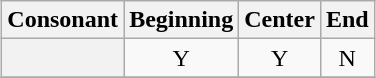<table class="wikitable" style="margin: 1em auto 1em auto; text-align: center;">
<tr>
<th colspan=1>Consonant</th>
<th>Beginning</th>
<th>Center</th>
<th>End</th>
</tr>
<tr>
<th></th>
<td>Y</td>
<td>Y</td>
<td>N</td>
</tr>
<tr>
</tr>
</table>
